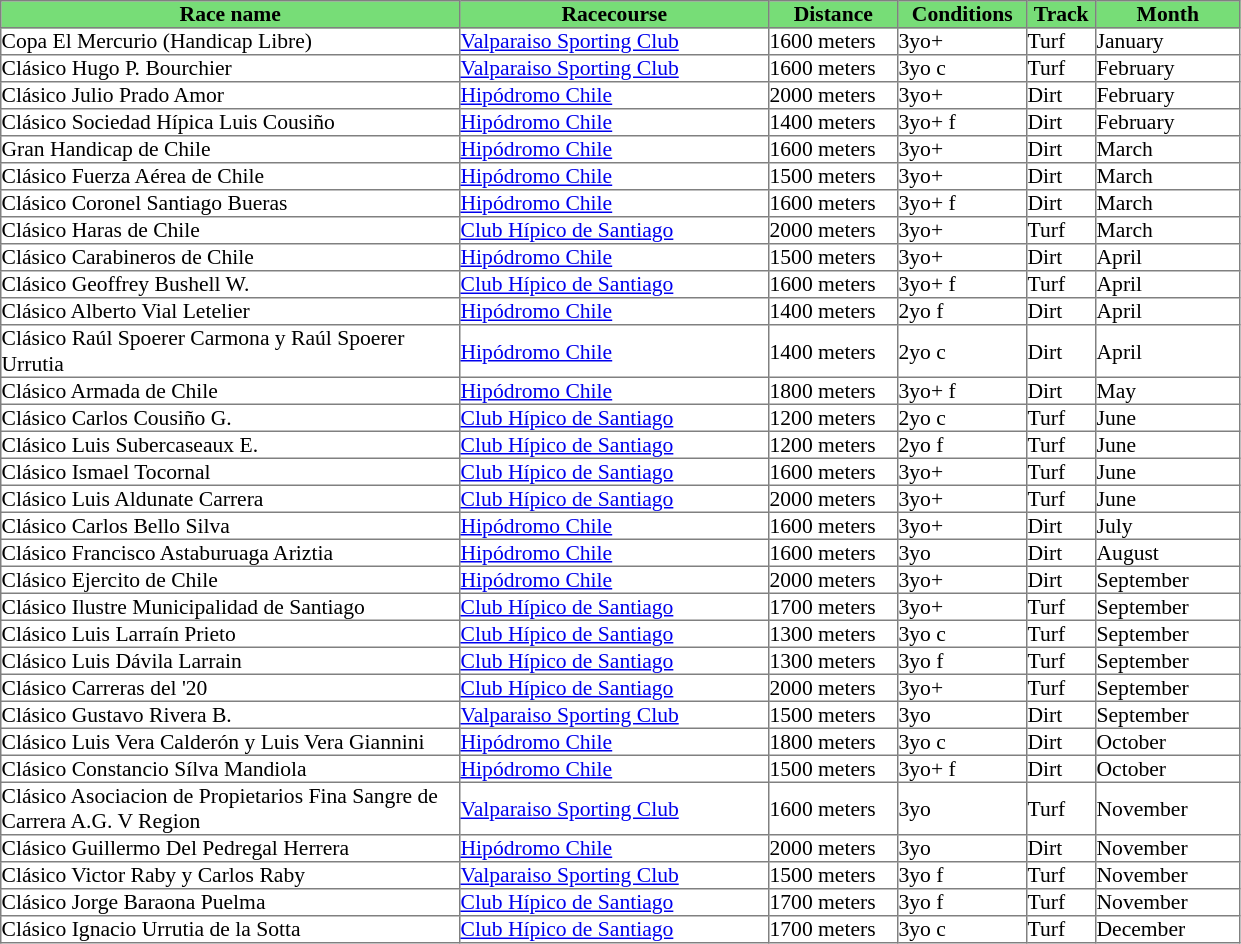<table class = "sortable" | border="1" cellpadding="0" style="border-collapse: collapse; font-size:90%">
<tr bgcolor="#77dd77" align="center">
<th>Race name</th>
<th>Racecourse</th>
<th>Distance</th>
<th>Conditions</th>
<th>Track</th>
<th>Month</th>
</tr>
<tr>
<td width="305">Copa El Mercurio (Handicap Libre)</td>
<td width="205"><a href='#'>Valparaiso Sporting Club</a></td>
<td width="85">1600 meters</td>
<td width="85">3yo+</td>
<td width="45">Turf</td>
<td width="95">January</td>
</tr>
<tr>
<td>Clásico Hugo P. Bourchier</td>
<td><a href='#'>Valparaiso Sporting Club</a></td>
<td>1600 meters</td>
<td>3yo c</td>
<td>Turf</td>
<td>February</td>
</tr>
<tr>
<td>Clásico Julio Prado Amor</td>
<td><a href='#'>Hipódromo Chile</a></td>
<td>2000 meters</td>
<td>3yo+</td>
<td>Dirt</td>
<td>February</td>
</tr>
<tr>
<td>Clásico Sociedad Hípica Luis Cousiño</td>
<td><a href='#'>Hipódromo Chile</a></td>
<td>1400 meters</td>
<td>3yo+ f</td>
<td>Dirt</td>
<td>February</td>
</tr>
<tr>
<td>Gran Handicap de Chile</td>
<td><a href='#'>Hipódromo Chile</a></td>
<td>1600 meters</td>
<td>3yo+</td>
<td>Dirt</td>
<td>March</td>
</tr>
<tr>
<td>Clásico Fuerza Aérea de Chile</td>
<td><a href='#'>Hipódromo Chile</a></td>
<td>1500 meters</td>
<td>3yo+</td>
<td>Dirt</td>
<td>March</td>
</tr>
<tr>
<td>Clásico Coronel Santiago Bueras</td>
<td><a href='#'>Hipódromo Chile</a></td>
<td>1600 meters</td>
<td>3yo+ f</td>
<td>Dirt</td>
<td>March</td>
</tr>
<tr>
<td>Clásico Haras de Chile</td>
<td><a href='#'>Club Hípico de Santiago</a></td>
<td>2000 meters</td>
<td>3yo+</td>
<td>Turf</td>
<td>March</td>
</tr>
<tr>
<td>Clásico Carabineros de Chile</td>
<td><a href='#'>Hipódromo Chile</a></td>
<td>1500 meters</td>
<td>3yo+</td>
<td>Dirt</td>
<td>April</td>
</tr>
<tr>
<td>Clásico Geoffrey Bushell W.</td>
<td><a href='#'>Club Hípico de Santiago</a></td>
<td>1600 meters</td>
<td>3yo+ f</td>
<td>Turf</td>
<td>April</td>
</tr>
<tr>
<td>Clásico Alberto Vial Letelier</td>
<td><a href='#'>Hipódromo Chile</a></td>
<td>1400 meters</td>
<td>2yo f</td>
<td>Dirt</td>
<td>April</td>
</tr>
<tr>
<td>Clásico Raúl Spoerer Carmona y Raúl Spoerer Urrutia</td>
<td><a href='#'>Hipódromo Chile</a></td>
<td>1400 meters</td>
<td>2yo c</td>
<td>Dirt</td>
<td>April</td>
</tr>
<tr>
<td>Clásico Armada de Chile</td>
<td><a href='#'>Hipódromo Chile</a></td>
<td>1800 meters</td>
<td>3yo+ f</td>
<td>Dirt</td>
<td>May</td>
</tr>
<tr>
<td>Clásico Carlos Cousiño G.</td>
<td><a href='#'>Club Hípico de Santiago</a></td>
<td>1200 meters</td>
<td>2yo c</td>
<td>Turf</td>
<td>June</td>
</tr>
<tr>
<td>Clásico Luis Subercaseaux E.</td>
<td><a href='#'>Club Hípico de Santiago</a></td>
<td>1200 meters</td>
<td>2yo f</td>
<td>Turf</td>
<td>June</td>
</tr>
<tr>
<td>Clásico Ismael Tocornal</td>
<td><a href='#'>Club Hípico de Santiago</a></td>
<td>1600 meters</td>
<td>3yo+</td>
<td>Turf</td>
<td>June</td>
</tr>
<tr>
<td>Clásico Luis Aldunate Carrera</td>
<td><a href='#'>Club Hípico de Santiago</a></td>
<td>2000 meters</td>
<td>3yo+</td>
<td>Turf</td>
<td>June</td>
</tr>
<tr>
<td>Clásico Carlos Bello Silva</td>
<td><a href='#'>Hipódromo Chile</a></td>
<td>1600 meters</td>
<td>3yo+</td>
<td>Dirt</td>
<td>July</td>
</tr>
<tr>
<td>Clásico Francisco Astaburuaga Ariztia</td>
<td><a href='#'>Hipódromo Chile</a></td>
<td>1600 meters</td>
<td>3yo</td>
<td>Dirt</td>
<td>August</td>
</tr>
<tr>
<td>Clásico Ejercito de Chile</td>
<td><a href='#'>Hipódromo Chile</a></td>
<td>2000 meters</td>
<td>3yo+</td>
<td>Dirt</td>
<td>September</td>
</tr>
<tr>
<td>Clásico Ilustre Municipalidad de Santiago</td>
<td><a href='#'>Club Hípico de Santiago</a></td>
<td>1700 meters</td>
<td>3yo+</td>
<td>Turf</td>
<td>September</td>
</tr>
<tr>
<td>Clásico Luis Larraín Prieto</td>
<td><a href='#'>Club Hípico de Santiago</a></td>
<td>1300 meters</td>
<td>3yo c</td>
<td>Turf</td>
<td>September</td>
</tr>
<tr>
<td>Clásico Luis Dávila Larrain</td>
<td><a href='#'>Club Hípico de Santiago</a></td>
<td>1300 meters</td>
<td>3yo f</td>
<td>Turf</td>
<td>September</td>
</tr>
<tr>
<td>Clásico Carreras del '20</td>
<td><a href='#'>Club Hípico de Santiago</a></td>
<td>2000 meters</td>
<td>3yo+</td>
<td>Turf</td>
<td>September</td>
</tr>
<tr>
<td>Clásico Gustavo Rivera B.</td>
<td><a href='#'>Valparaiso Sporting Club</a></td>
<td>1500 meters</td>
<td>3yo</td>
<td>Dirt</td>
<td>September</td>
</tr>
<tr>
<td>Clásico Luis Vera Calderón y Luis Vera Giannini</td>
<td><a href='#'>Hipódromo Chile</a></td>
<td>1800 meters</td>
<td>3yo c</td>
<td>Dirt</td>
<td>October</td>
</tr>
<tr>
<td>Clásico Constancio Sílva Mandiola</td>
<td><a href='#'>Hipódromo Chile</a></td>
<td>1500 meters</td>
<td>3yo+ f</td>
<td>Dirt</td>
<td>October</td>
</tr>
<tr>
<td>Clásico Asociacion de Propietarios Fina Sangre de Carrera A.G. V Region</td>
<td><a href='#'>Valparaiso Sporting Club</a></td>
<td>1600 meters</td>
<td>3yo</td>
<td>Turf</td>
<td>November</td>
</tr>
<tr>
<td>Clásico Guillermo Del Pedregal Herrera</td>
<td><a href='#'>Hipódromo Chile</a></td>
<td>2000 meters</td>
<td>3yo</td>
<td>Dirt</td>
<td>November</td>
</tr>
<tr>
<td>Clásico Victor Raby y Carlos Raby</td>
<td><a href='#'>Valparaiso Sporting Club</a></td>
<td>1500 meters</td>
<td>3yo f</td>
<td>Turf</td>
<td>November</td>
</tr>
<tr>
<td>Clásico Jorge Baraona Puelma</td>
<td><a href='#'>Club Hípico de Santiago</a></td>
<td>1700 meters</td>
<td>3yo f</td>
<td>Turf</td>
<td>November</td>
</tr>
<tr>
<td>Clásico Ignacio Urrutia de la Sotta</td>
<td><a href='#'>Club Hípico de Santiago</a></td>
<td>1700 meters</td>
<td>3yo c</td>
<td>Turf</td>
<td>December</td>
</tr>
</table>
